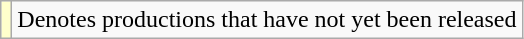<table class="wikitable sortable">
<tr>
<td style="background:#ffc;"></td>
<td>Denotes productions that have not yet been released</td>
</tr>
</table>
